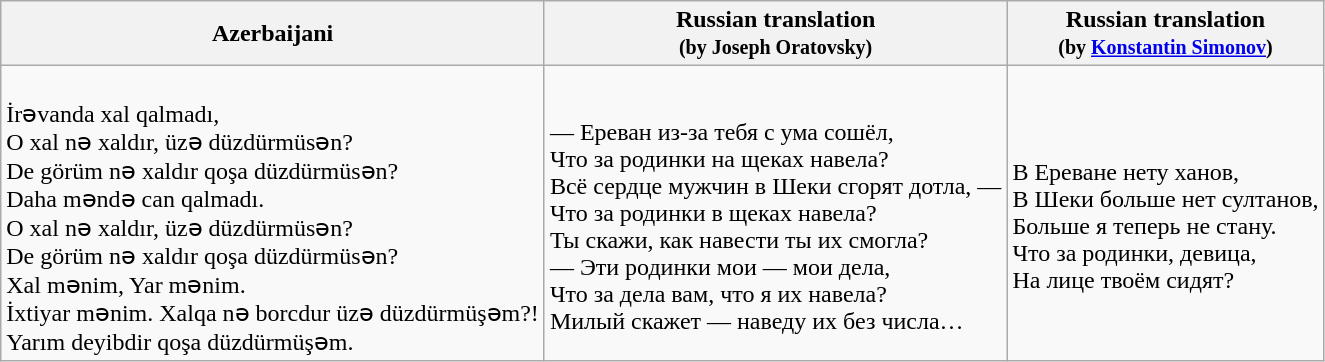<table class="wikitable">
<tr>
<th>Azerbaijani</th>
<th>Russian translation<br><small>(by Joseph Oratovsky)</small></th>
<th>Russian translation<br><small>(by <a href='#'>Konstantin Simonov</a>)</small></th>
</tr>
<tr>
<td><br>İrəvanda xal qalmadı,
<br>O xal nə xaldır, üzə düzdürmüsən?
<br>De görüm nə xaldır qoşa düzdürmüsən?
<br>Daha məndə can qalmadı.
<br>O xal nə xaldır, üzə düzdürmüsən?
<br>De görüm nə xaldır qoşa düzdürmüsən?
<br>Xal mənim, Yar mənim.
<br>İxtiyar mənim. Xalqa nə borcdur üzə düzdürmüşəm?!
<br>Yarım deyibdir qoşa düzdürmüşəm.</td>
<td><br>— Ереван из-за тебя с ума сошёл,
<br>Что за родинки на щеках навела?
<br>Всё сердце мужчин в Шеки сгорят дотла, —
<br>Что за родинки в щеках навела?
<br>Ты скажи, как навести ты их смогла?
<br>— Эти родинки мои — мои дела,
<br>Что за дела вам, что я их навела?
<br>Милый скажет — наведу их без числа…</td>
<td><br>В Ереване нету ханов,
<br>В Шеки больше нет султанов,
<br>Больше я теперь не стану.
<br>Что за родинки, девица,
<br>На лице твоём сидят?</td>
</tr>
</table>
